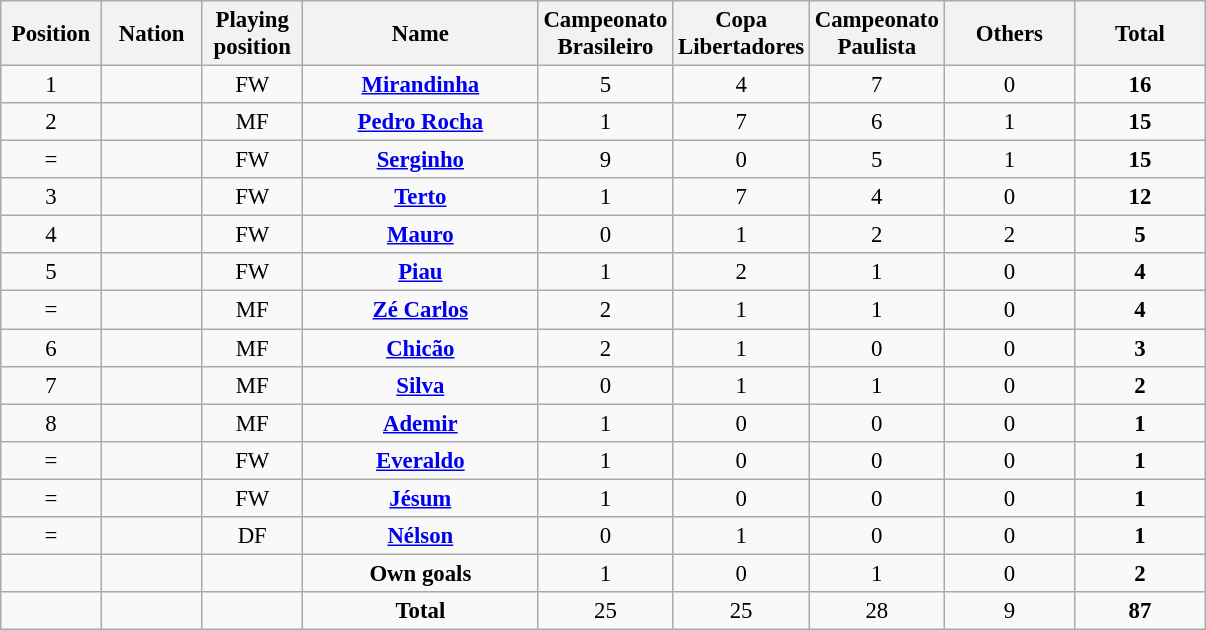<table class="wikitable" style="font-size: 95%; text-align: center;">
<tr>
<th width=60>Position</th>
<th width=60>Nation</th>
<th width=60>Playing position</th>
<th width=150>Name</th>
<th width=80>Campeonato Brasileiro</th>
<th width=80>Copa Libertadores</th>
<th width=80>Campeonato Paulista</th>
<th width=80>Others</th>
<th width=80>Total</th>
</tr>
<tr>
<td>1</td>
<td></td>
<td>FW</td>
<td><strong><a href='#'>Mirandinha</a></strong></td>
<td>5</td>
<td>4</td>
<td>7</td>
<td>0</td>
<td><strong>16</strong></td>
</tr>
<tr>
<td>2</td>
<td></td>
<td>MF</td>
<td><strong><a href='#'>Pedro Rocha</a></strong></td>
<td>1</td>
<td>7</td>
<td>6</td>
<td>1</td>
<td><strong>15</strong></td>
</tr>
<tr>
<td>=</td>
<td></td>
<td>FW</td>
<td><strong><a href='#'>Serginho</a></strong></td>
<td>9</td>
<td>0</td>
<td>5</td>
<td>1</td>
<td><strong>15</strong></td>
</tr>
<tr>
<td>3</td>
<td></td>
<td>FW</td>
<td><strong><a href='#'>Terto</a></strong></td>
<td>1</td>
<td>7</td>
<td>4</td>
<td>0</td>
<td><strong>12</strong></td>
</tr>
<tr>
<td>4</td>
<td></td>
<td>FW</td>
<td><strong><a href='#'>Mauro</a></strong></td>
<td>0</td>
<td>1</td>
<td>2</td>
<td>2</td>
<td><strong>5</strong></td>
</tr>
<tr>
<td>5</td>
<td></td>
<td>FW</td>
<td><strong><a href='#'>Piau</a></strong></td>
<td>1</td>
<td>2</td>
<td>1</td>
<td>0</td>
<td><strong>4</strong></td>
</tr>
<tr>
<td>=</td>
<td></td>
<td>MF</td>
<td><strong><a href='#'>Zé Carlos</a></strong></td>
<td>2</td>
<td>1</td>
<td>1</td>
<td>0</td>
<td><strong>4</strong></td>
</tr>
<tr>
<td>6</td>
<td></td>
<td>MF</td>
<td><strong><a href='#'>Chicão</a></strong></td>
<td>2</td>
<td>1</td>
<td>0</td>
<td>0</td>
<td><strong>3</strong></td>
</tr>
<tr>
<td>7</td>
<td></td>
<td>MF</td>
<td><strong><a href='#'>Silva</a></strong></td>
<td>0</td>
<td>1</td>
<td>1</td>
<td>0</td>
<td><strong>2</strong></td>
</tr>
<tr>
<td>8</td>
<td></td>
<td>MF</td>
<td><strong><a href='#'>Ademir</a></strong></td>
<td>1</td>
<td>0</td>
<td>0</td>
<td>0</td>
<td><strong>1</strong></td>
</tr>
<tr>
<td>=</td>
<td></td>
<td>FW</td>
<td><strong><a href='#'>Everaldo</a></strong></td>
<td>1</td>
<td>0</td>
<td>0</td>
<td>0</td>
<td><strong>1</strong></td>
</tr>
<tr>
<td>=</td>
<td></td>
<td>FW</td>
<td><strong><a href='#'>Jésum</a></strong></td>
<td>1</td>
<td>0</td>
<td>0</td>
<td>0</td>
<td><strong>1</strong></td>
</tr>
<tr>
<td>=</td>
<td></td>
<td>DF</td>
<td><strong><a href='#'>Nélson</a></strong></td>
<td>0</td>
<td>1</td>
<td>0</td>
<td>0</td>
<td><strong>1</strong></td>
</tr>
<tr>
<td></td>
<td></td>
<td></td>
<td><strong>Own goals</strong></td>
<td>1</td>
<td>0</td>
<td>1</td>
<td>0</td>
<td><strong>2</strong></td>
</tr>
<tr>
<td></td>
<td></td>
<td></td>
<td><strong>Total</strong></td>
<td>25</td>
<td>25</td>
<td>28</td>
<td>9</td>
<td><strong>87</strong></td>
</tr>
</table>
